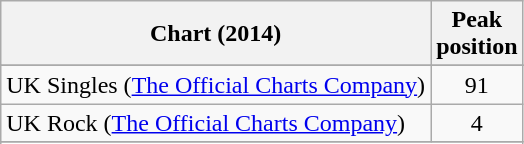<table class="wikitable sortable">
<tr>
<th>Chart (2014)</th>
<th>Peak<br>position</th>
</tr>
<tr>
</tr>
<tr>
</tr>
<tr>
<td>UK Singles (<a href='#'>The Official Charts Company</a>)</td>
<td align="center">91</td>
</tr>
<tr>
<td>UK Rock (<a href='#'>The Official Charts Company</a>)</td>
<td align="center">4</td>
</tr>
<tr>
</tr>
<tr>
</tr>
<tr>
</tr>
<tr>
</tr>
</table>
